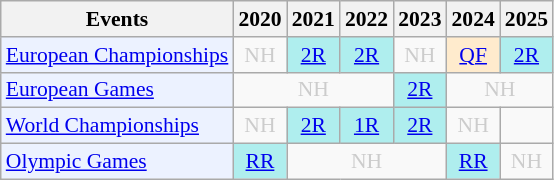<table style='font-size: 90%; text-align:center;' class='wikitable'>
<tr>
<th>Events</th>
<th>2020</th>
<th>2021</th>
<th>2022</th>
<th>2023</th>
<th>2024</th>
<th>2025</th>
</tr>
<tr>
<td bgcolor="#ECF2FF"; align="left"><a href='#'>European Championships</a></td>
<td style=color:#ccc>NH</td>
<td bgcolor=AFEEEE><a href='#'>2R</a></td>
<td bgcolor=AFEEEE><a href='#'>2R</a></td>
<td style=color:#ccc>NH</td>
<td bgcolor=FFEBCD><a href='#'>QF</a></td>
<td bgcolor=AFEEEE><a href='#'>2R</a></td>
</tr>
<tr>
<td bgcolor="#ECF2FF"; align="left"><a href='#'>European Games</a></td>
<td colspan="3" style=color:#ccc>NH</td>
<td bgcolor=AFEEEE><a href='#'>2R</a></td>
<td colspan="3" style=color:#ccc>NH</td>
</tr>
<tr>
<td bgcolor="#ECF2FF"; align="left"><a href='#'>World Championships</a></td>
<td style=color:#ccc>NH</td>
<td bgcolor=AFEEEE><a href='#'>2R</a></td>
<td bgcolor=AFEEEE><a href='#'>1R</a></td>
<td bgcolor=AFEEEE><a href='#'>2R</a></td>
<td style=color:#ccc>NH</td>
<td></td>
</tr>
<tr>
<td bgcolor="#ECF2FF"; align="left"><a href='#'>Olympic Games</a></td>
<td bgcolor=AFEEEE><a href='#'>RR</a></td>
<td colspan="3" style=color:#ccc>NH</td>
<td bgcolor=AFEEEE><a href='#'>RR</a></td>
<td colspan="3" style=color:#ccc>NH</td>
</tr>
</table>
